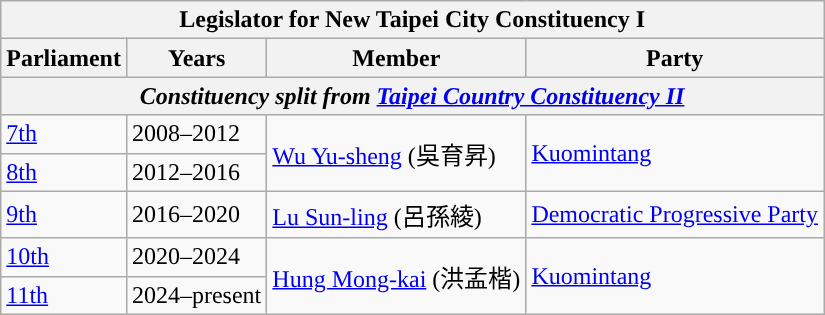<table class=wikitable>
<tr>
<th colspan="4">Legislator for New Taipei City Constituency I</th>
</tr>
<tr>
<th>Parliament</th>
<th>Years</th>
<th>Member</th>
<th>Party</th>
</tr>
<tr>
<th colspan=4 align=center><em>Constituency split from <a href='#'>Taipei Country Constituency II</a> </em></th>
</tr>
<tr>
<td><a href='#'>7th</a></td>
<td>2008–2012</td>
<td rowspan=2><a href='#'>Wu Yu-sheng</a> (吳育昇)</td>
<td rowspan=2><a href='#'>Kuomintang</a></td>
</tr>
<tr>
<td><a href='#'>8th</a></td>
<td>2012–2016</td>
</tr>
<tr>
<td><a href='#'>9th</a></td>
<td>2016–2020</td>
<td><a href='#'>Lu Sun-ling</a> (呂孫綾)</td>
<td><a href='#'>Democratic Progressive Party</a></td>
</tr>
<tr>
<td><a href='#'>10th</a></td>
<td>2020–2024</td>
<td rowspan="2"><a href='#'>Hung Mong-kai</a> (洪孟楷)</td>
<td rowspan=2><a href='#'>Kuomintang</a></td>
</tr>
<tr>
<td><a href='#'>11th</a></td>
<td>2024–present</td>
</tr>
</table>
